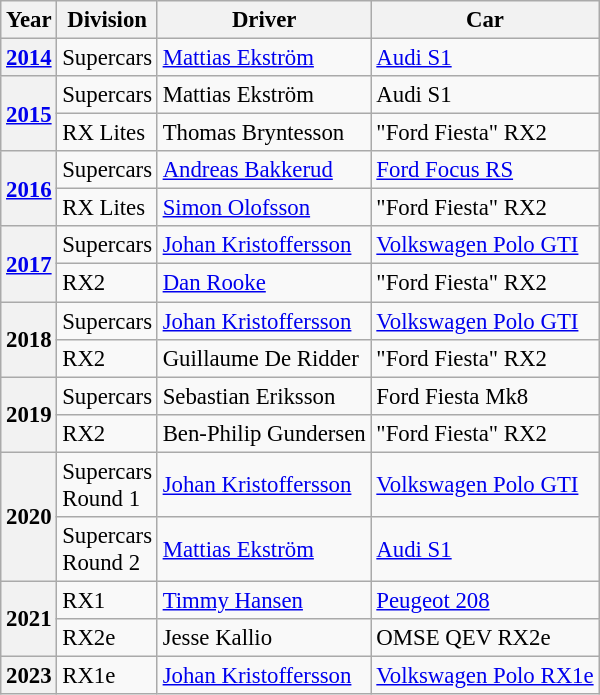<table class="wikitable" style="font-size: 95%;">
<tr>
<th>Year</th>
<th>Division</th>
<th>Driver</th>
<th>Car</th>
</tr>
<tr>
<th><a href='#'>2014</a></th>
<td>Supercars</td>
<td> <a href='#'>Mattias Ekström</a></td>
<td><a href='#'>Audi S1</a></td>
</tr>
<tr>
<th rowspan="2"><a href='#'>2015</a></th>
<td>Supercars</td>
<td> Mattias Ekström</td>
<td>Audi S1</td>
</tr>
<tr>
<td>RX Lites</td>
<td> Thomas Bryntesson</td>
<td>"Ford Fiesta" RX2</td>
</tr>
<tr>
<th rowspan=2><a href='#'>2016</a></th>
<td>Supercars</td>
<td> <a href='#'>Andreas Bakkerud</a></td>
<td><a href='#'>Ford Focus RS</a></td>
</tr>
<tr>
<td>RX Lites</td>
<td> <a href='#'>Simon Olofsson</a></td>
<td>"Ford Fiesta" RX2</td>
</tr>
<tr>
<th rowspan=2><a href='#'>2017</a></th>
<td>Supercars</td>
<td> <a href='#'>Johan Kristoffersson</a></td>
<td><a href='#'>Volkswagen Polo GTI</a></td>
</tr>
<tr>
<td>RX2</td>
<td> <a href='#'>Dan Rooke</a></td>
<td>"Ford Fiesta" RX2</td>
</tr>
<tr>
<th rowspan="2">2018</th>
<td>Supercars</td>
<td> <a href='#'>Johan Kristoffersson</a></td>
<td><a href='#'>Volkswagen Polo GTI</a></td>
</tr>
<tr>
<td>RX2</td>
<td> Guillaume De Ridder</td>
<td>"Ford Fiesta" RX2</td>
</tr>
<tr>
<th rowspan="2">2019</th>
<td>Supercars</td>
<td> Sebastian Eriksson</td>
<td>Ford Fiesta Mk8</td>
</tr>
<tr>
<td>RX2</td>
<td> Ben-Philip Gundersen</td>
<td>"Ford Fiesta" RX2</td>
</tr>
<tr>
<th rowspan="2">2020</th>
<td>Supercars<br>Round 1</td>
<td> <a href='#'>Johan Kristoffersson</a></td>
<td><a href='#'>Volkswagen Polo GTI</a></td>
</tr>
<tr>
<td>Supercars<br>Round 2</td>
<td> <a href='#'>Mattias Ekström</a></td>
<td><a href='#'>Audi S1</a></td>
</tr>
<tr>
<th rowspan="2">2021</th>
<td>RX1</td>
<td> <a href='#'>Timmy Hansen</a></td>
<td><a href='#'>Peugeot 208</a></td>
</tr>
<tr>
<td>RX2e</td>
<td> Jesse Kallio</td>
<td>OMSE QEV RX2e</td>
</tr>
<tr>
<th>2023</th>
<td>RX1e</td>
<td> <a href='#'>Johan Kristoffersson</a></td>
<td><a href='#'>Volkswagen Polo RX1e</a></td>
</tr>
</table>
